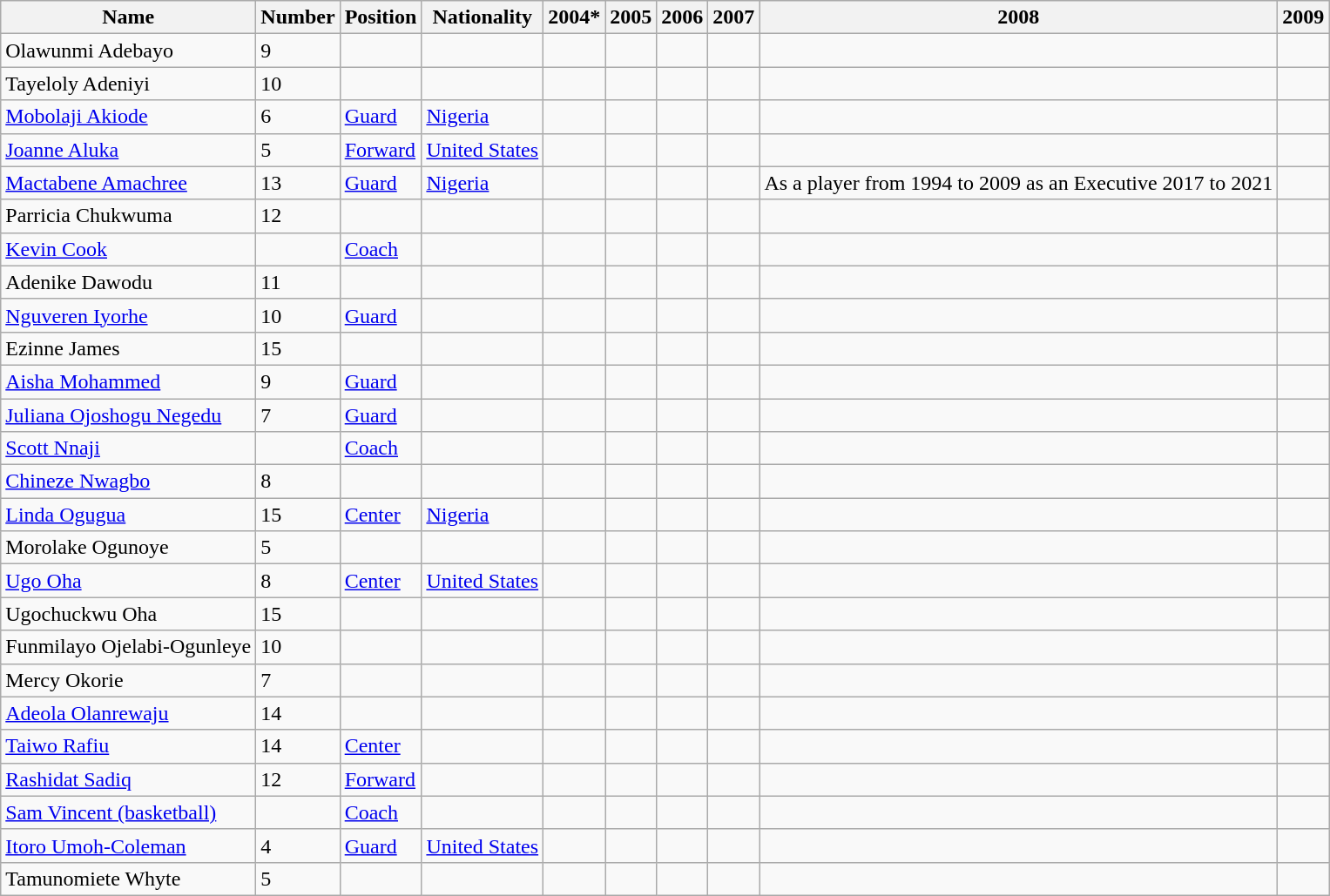<table class="wikitable sortable">
<tr>
<th>Name</th>
<th>Number</th>
<th>Position</th>
<th>Nationality</th>
<th class="unsortable">2004*</th>
<th class="unsortable">2005</th>
<th class="unsortable">2006</th>
<th class="unsortable">2007</th>
<th class="unsortable">2008</th>
<th class="unsortable">2009</th>
</tr>
<tr>
<td>Olawunmi Adebayo</td>
<td>9</td>
<td></td>
<td></td>
<td></td>
<td></td>
<td></td>
<td></td>
<td></td>
<td></td>
</tr>
<tr>
<td>Tayeloly Adeniyi</td>
<td>10</td>
<td></td>
<td></td>
<td></td>
<td></td>
<td></td>
<td></td>
<td></td>
<td></td>
</tr>
<tr>
<td><a href='#'>Mobolaji Akiode</a></td>
<td>6</td>
<td><a href='#'>Guard</a></td>
<td><a href='#'>Nigeria</a></td>
<td></td>
<td></td>
<td></td>
<td></td>
<td></td>
<td></td>
</tr>
<tr>
<td><a href='#'>Joanne Aluka</a></td>
<td>5</td>
<td><a href='#'>Forward</a></td>
<td><a href='#'>United States</a></td>
<td></td>
<td></td>
<td></td>
<td></td>
<td></td>
<td></td>
</tr>
<tr>
<td><a href='#'>Mactabene Amachree</a></td>
<td>13</td>
<td><a href='#'>Guard</a></td>
<td><a href='#'>Nigeria</a></td>
<td></td>
<td></td>
<td></td>
<td></td>
<td>As a player from 1994 to 2009 as an Executive 2017 to 2021</td>
</tr>
<tr>
<td>Parricia Chukwuma</td>
<td>12</td>
<td></td>
<td></td>
<td></td>
<td></td>
<td></td>
<td></td>
<td></td>
<td></td>
</tr>
<tr>
<td><a href='#'>Kevin Cook</a></td>
<td></td>
<td><a href='#'>Coach</a></td>
<td></td>
<td></td>
<td></td>
<td></td>
<td></td>
<td></td>
<td></td>
</tr>
<tr>
<td>Adenike Dawodu</td>
<td>11</td>
<td></td>
<td></td>
<td></td>
<td></td>
<td></td>
<td></td>
<td></td>
<td></td>
</tr>
<tr>
<td><a href='#'>Nguveren Iyorhe</a></td>
<td>10</td>
<td><a href='#'>Guard</a></td>
<td></td>
<td></td>
<td></td>
<td></td>
<td></td>
<td></td>
<td></td>
</tr>
<tr>
<td>Ezinne James</td>
<td>15</td>
<td></td>
<td></td>
<td></td>
<td></td>
<td></td>
<td></td>
<td></td>
<td></td>
</tr>
<tr>
<td><a href='#'>Aisha Mohammed</a></td>
<td>9</td>
<td><a href='#'>Guard</a></td>
<td></td>
<td></td>
<td></td>
<td></td>
<td></td>
<td></td>
<td></td>
</tr>
<tr>
<td><a href='#'>Juliana Ojoshogu Negedu</a></td>
<td>7</td>
<td><a href='#'>Guard</a></td>
<td></td>
<td></td>
<td></td>
<td></td>
<td></td>
<td></td>
<td></td>
</tr>
<tr>
<td><a href='#'>Scott Nnaji</a></td>
<td></td>
<td><a href='#'>Coach</a></td>
<td></td>
<td></td>
<td></td>
<td></td>
<td></td>
<td></td>
<td></td>
</tr>
<tr>
<td><a href='#'>Chineze Nwagbo</a></td>
<td>8</td>
<td></td>
<td></td>
<td></td>
<td></td>
<td></td>
<td></td>
<td></td>
<td></td>
</tr>
<tr>
<td><a href='#'>Linda Ogugua</a></td>
<td>15</td>
<td><a href='#'>Center</a></td>
<td><a href='#'>Nigeria</a></td>
<td></td>
<td></td>
<td></td>
<td></td>
<td></td>
<td></td>
</tr>
<tr>
<td>Morolake Ogunoye</td>
<td>5</td>
<td></td>
<td></td>
<td></td>
<td></td>
<td></td>
<td></td>
<td></td>
<td></td>
</tr>
<tr>
<td><a href='#'>Ugo Oha</a></td>
<td>8</td>
<td><a href='#'>Center</a></td>
<td><a href='#'>United States</a></td>
<td></td>
<td></td>
<td></td>
<td></td>
<td></td>
<td></td>
</tr>
<tr>
<td>Ugochuckwu Oha</td>
<td>15</td>
<td></td>
<td></td>
<td></td>
<td></td>
<td></td>
<td></td>
<td></td>
<td></td>
</tr>
<tr>
<td>Funmilayo Ojelabi-Ogunleye</td>
<td>10</td>
<td></td>
<td></td>
<td></td>
<td></td>
<td></td>
<td></td>
<td></td>
<td></td>
</tr>
<tr>
<td>Mercy Okorie</td>
<td>7</td>
<td></td>
<td></td>
<td></td>
<td></td>
<td></td>
<td></td>
<td></td>
<td></td>
</tr>
<tr>
<td><a href='#'>Adeola Olanrewaju</a></td>
<td>14</td>
<td></td>
<td></td>
<td></td>
<td></td>
<td></td>
<td></td>
<td></td>
<td></td>
</tr>
<tr>
<td><a href='#'>Taiwo Rafiu</a></td>
<td>14</td>
<td><a href='#'>Center</a></td>
<td></td>
<td></td>
<td></td>
<td></td>
<td></td>
<td></td>
<td></td>
</tr>
<tr>
<td><a href='#'>Rashidat Sadiq</a></td>
<td>12</td>
<td><a href='#'>Forward</a></td>
<td></td>
<td></td>
<td></td>
<td></td>
<td></td>
<td></td>
<td></td>
</tr>
<tr>
<td><a href='#'>Sam Vincent (basketball)</a></td>
<td></td>
<td><a href='#'>Coach</a></td>
<td></td>
<td></td>
<td></td>
<td></td>
<td></td>
<td></td>
<td></td>
</tr>
<tr>
<td><a href='#'>Itoro Umoh-Coleman</a></td>
<td>4</td>
<td><a href='#'>Guard</a></td>
<td><a href='#'>United States</a></td>
<td></td>
<td></td>
<td></td>
<td></td>
<td></td>
<td></td>
</tr>
<tr>
<td>Tamunomiete Whyte</td>
<td>5</td>
<td></td>
<td></td>
<td></td>
<td></td>
<td></td>
<td></td>
<td></td>
<td></td>
</tr>
</table>
